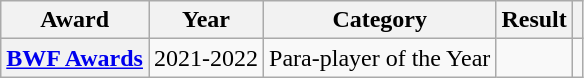<table class="wikitable plainrowheaders sortable">
<tr>
<th scope="col">Award</th>
<th scope="col">Year</th>
<th scope="col">Category</th>
<th scope="col">Result</th>
<th scope="col" class="unsortable"></th>
</tr>
<tr>
<th scope="row"><a href='#'>BWF Awards</a></th>
<td>2021-2022</td>
<td>Para-player of the Year</td>
<td></td>
<td></td>
</tr>
</table>
